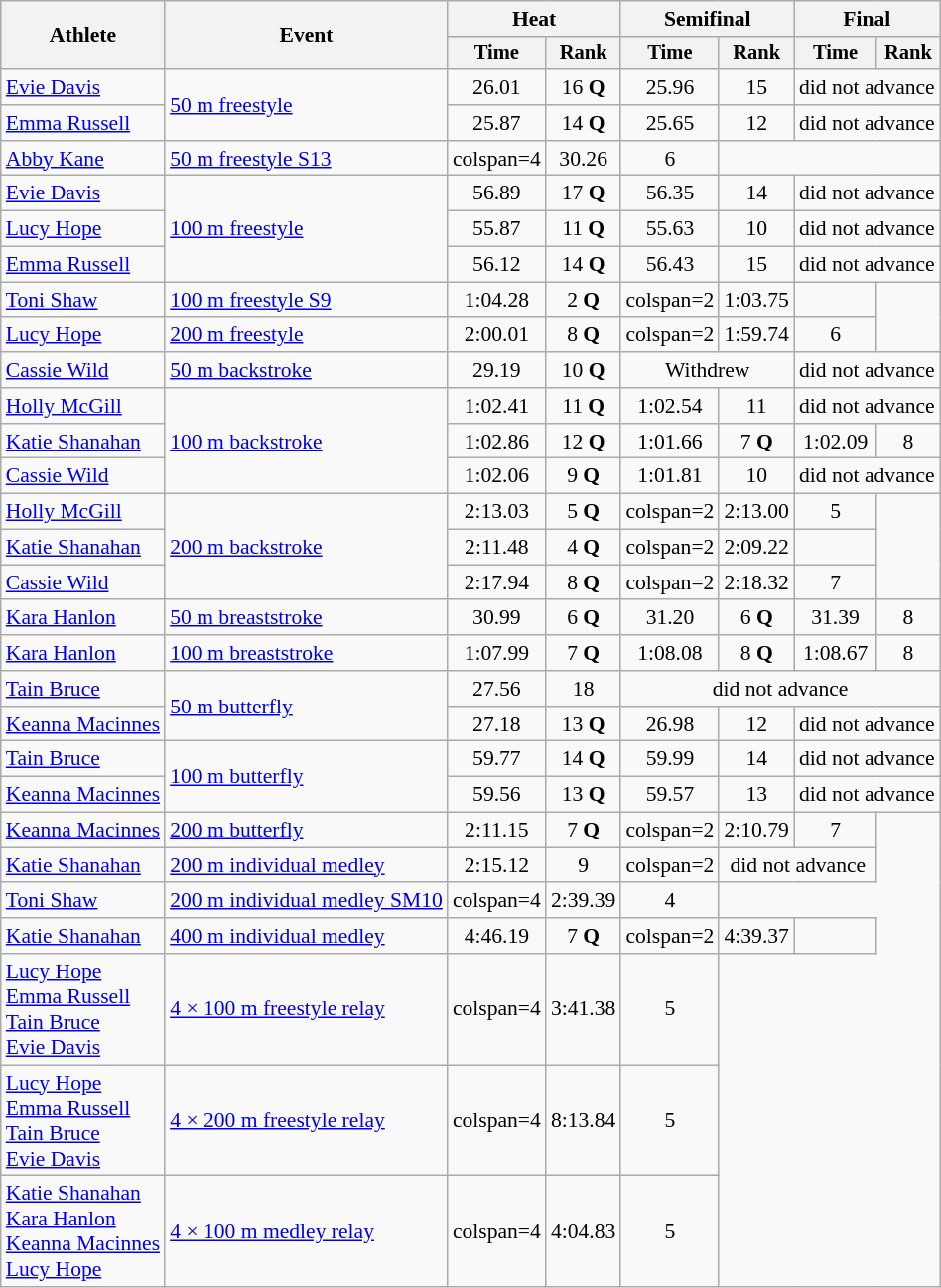<table class=wikitable style=font-size:90%>
<tr>
<th rowspan=2>Athlete</th>
<th rowspan=2>Event</th>
<th colspan=2>Heat</th>
<th colspan=2>Semifinal</th>
<th colspan=2>Final</th>
</tr>
<tr style=font-size:95%>
<th>Time</th>
<th>Rank</th>
<th>Time</th>
<th>Rank</th>
<th>Time</th>
<th>Rank</th>
</tr>
<tr align=center>
<td align=left><a href='#'>Evie Davis</a></td>
<td align=left rowspan="2"><a href='#'>50 m freestyle</a></td>
<td>26.01</td>
<td>16 <strong>Q</strong></td>
<td>25.96</td>
<td>15</td>
<td colspan=2>did not advance</td>
</tr>
<tr align=center>
<td align=left><a href='#'>Emma Russell</a></td>
<td>25.87</td>
<td>14 <strong>Q</strong></td>
<td>25.65</td>
<td>12</td>
<td colspan=2>did not advance</td>
</tr>
<tr align=center>
<td align=left><a href='#'>Abby Kane</a></td>
<td align=left rowspan="1"><a href='#'>50 m freestyle S13</a></td>
<td>colspan=4 </td>
<td>30.26</td>
<td>6</td>
</tr>
<tr align=center>
<td align=left><a href='#'>Evie Davis</a></td>
<td align=left rowspan="3"><a href='#'>100 m freestyle</a></td>
<td>56.89</td>
<td>17 <strong>Q</strong></td>
<td>56.35</td>
<td>14</td>
<td colspan=2>did not advance</td>
</tr>
<tr align=center>
<td align=left><a href='#'>Lucy Hope</a></td>
<td>55.87</td>
<td>11 <strong>Q</strong></td>
<td>55.63</td>
<td>10</td>
<td colspan=2>did not advance</td>
</tr>
<tr align=center>
<td align=left><a href='#'>Emma Russell</a></td>
<td>56.12</td>
<td>14 <strong>Q</strong></td>
<td>56.43</td>
<td>15</td>
<td colspan=2>did not advance</td>
</tr>
<tr align=center>
<td align=left><a href='#'>Toni Shaw</a></td>
<td align=left rowspan="1"><a href='#'>100 m freestyle S9</a></td>
<td>1:04.28</td>
<td>2 <strong>Q</strong></td>
<td>colspan=2 </td>
<td>1:03.75</td>
<td></td>
</tr>
<tr align=center>
<td align=left><a href='#'>Lucy Hope</a></td>
<td align=left rowspan="1"><a href='#'>200 m freestyle</a></td>
<td>2:00.01</td>
<td>8 <strong>Q</strong></td>
<td>colspan=2 </td>
<td>1:59.74</td>
<td>6</td>
</tr>
<tr align=center>
<td align=left><a href='#'>Cassie Wild</a></td>
<td align=left rowspan="1"><a href='#'>50 m backstroke</a></td>
<td>29.19</td>
<td>10 <strong>Q</strong></td>
<td colspan=2>Withdrew</td>
<td colspan=2>did not advance</td>
</tr>
<tr align=center>
<td align=left><a href='#'>Holly McGill</a></td>
<td align=left rowspan="3"><a href='#'>100 m backstroke</a></td>
<td>1:02.41</td>
<td>11 <strong>Q</strong></td>
<td>1:02.54</td>
<td>11</td>
<td colspan=2>did not advance</td>
</tr>
<tr align=center>
<td align=left><a href='#'>Katie Shanahan</a></td>
<td>1:02.86</td>
<td>12 <strong>Q</strong></td>
<td>1:01.66</td>
<td>7 <strong>Q</strong></td>
<td>1:02.09</td>
<td>8</td>
</tr>
<tr align=center>
<td align=left><a href='#'>Cassie Wild</a></td>
<td>1:02.06</td>
<td>9 <strong>Q</strong></td>
<td>1:01.81</td>
<td>10</td>
<td colspan=2>did not advance</td>
</tr>
<tr align=center>
<td align=left><a href='#'>Holly McGill</a></td>
<td align=left rowspan="3"><a href='#'>200 m backstroke</a></td>
<td>2:13.03</td>
<td>5 <strong>Q</strong></td>
<td>colspan=2 </td>
<td>2:13.00</td>
<td>5</td>
</tr>
<tr align=center>
<td align=left><a href='#'>Katie Shanahan</a></td>
<td>2:11.48</td>
<td>4 <strong>Q</strong></td>
<td>colspan=2 </td>
<td>2:09.22</td>
<td></td>
</tr>
<tr align=center>
<td align=left><a href='#'>Cassie Wild</a></td>
<td>2:17.94</td>
<td>8 <strong>Q</strong></td>
<td>colspan=2 </td>
<td>2:18.32</td>
<td>7</td>
</tr>
<tr align=center>
<td align=left><a href='#'>Kara Hanlon</a></td>
<td align=left rowspan="1"><a href='#'>50 m breaststroke</a></td>
<td>30.99</td>
<td>6 <strong>Q</strong></td>
<td>31.20</td>
<td>6 <strong>Q</strong></td>
<td>31.39</td>
<td>8</td>
</tr>
<tr align=center>
<td align=left><a href='#'>Kara Hanlon</a></td>
<td align=left rowspan="1"><a href='#'>100 m breaststroke</a></td>
<td>1:07.99</td>
<td>7 <strong>Q</strong></td>
<td>1:08.08</td>
<td>8 <strong>Q</strong></td>
<td>1:08.67</td>
<td>8</td>
</tr>
<tr align=center>
<td align=left><a href='#'>Tain Bruce</a></td>
<td align=left rowspan="2"><a href='#'>50 m butterfly</a></td>
<td>27.56</td>
<td>18</td>
<td colspan=4>did not advance</td>
</tr>
<tr align=center>
<td align=left><a href='#'>Keanna Macinnes</a></td>
<td>27.18</td>
<td>13 <strong>Q</strong></td>
<td>26.98</td>
<td>12</td>
<td colspan=2>did not advance</td>
</tr>
<tr align=center>
<td align=left><a href='#'>Tain Bruce</a></td>
<td align=left rowspan="2"><a href='#'>100 m butterfly</a></td>
<td>59.77</td>
<td>14 <strong>Q</strong></td>
<td>59.99</td>
<td>14</td>
<td colspan=2>did not advance</td>
</tr>
<tr align=center>
<td align=left><a href='#'>Keanna Macinnes</a></td>
<td>59.56</td>
<td>13 <strong>Q</strong></td>
<td>59.57</td>
<td>13</td>
<td colspan=2>did not advance</td>
</tr>
<tr align=center>
<td align=left><a href='#'>Keanna Macinnes</a></td>
<td align=left rowspan="1"><a href='#'>200 m butterfly</a></td>
<td>2:11.15</td>
<td>7 <strong>Q</strong></td>
<td>colspan=2 </td>
<td>2:10.79</td>
<td>7</td>
</tr>
<tr align=center>
<td align=left><a href='#'>Katie Shanahan</a></td>
<td align=left rowspan="1"><a href='#'>200 m individual medley</a></td>
<td>2:15.12</td>
<td>9</td>
<td>colspan=2 </td>
<td colspan=2>did not advance</td>
</tr>
<tr align=center>
<td align=left><a href='#'>Toni Shaw</a></td>
<td align=left rowspan="1"><a href='#'>200 m individual medley SM10</a></td>
<td>colspan=4 </td>
<td>2:39.39</td>
<td>4</td>
</tr>
<tr align=center>
<td align=left><a href='#'>Katie Shanahan</a></td>
<td align=left rowspan="1"><a href='#'>400 m individual medley</a></td>
<td>4:46.19</td>
<td>7 <strong>Q</strong></td>
<td>colspan=2 </td>
<td>4:39.37</td>
<td></td>
</tr>
<tr align=center>
<td align=left><a href='#'>Lucy Hope</a><br><a href='#'>Emma Russell</a><br><a href='#'>Tain Bruce</a><br><a href='#'>Evie Davis</a></td>
<td align=left><a href='#'>4 × 100 m freestyle relay</a></td>
<td>colspan=4 </td>
<td>3:41.38</td>
<td>5</td>
</tr>
<tr align=center>
<td align=left><a href='#'>Lucy Hope</a><br><a href='#'>Emma Russell</a><br><a href='#'>Tain Bruce</a><br><a href='#'>Evie Davis</a></td>
<td align=left><a href='#'>4 × 200 m freestyle relay</a></td>
<td>colspan=4 </td>
<td>8:13.84</td>
<td>5</td>
</tr>
<tr align=center>
<td align=left><a href='#'>Katie Shanahan</a><br><a href='#'>Kara Hanlon</a><br><a href='#'>Keanna Macinnes</a><br><a href='#'>Lucy Hope</a></td>
<td align=left><a href='#'>4 × 100 m medley relay</a></td>
<td>colspan=4 </td>
<td>4:04.83</td>
<td>5</td>
</tr>
</table>
